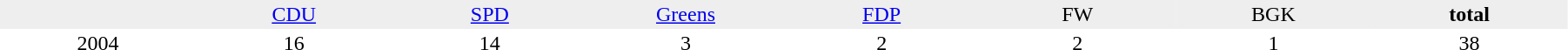<table border="0" cellpadding="2" cellspacing="0" width="95%">
<tr bgcolor="#eeeeee" align="center">
<td width = "9%"></td>
<td width = "9%"><a href='#'>CDU</a></td>
<td width = "9%"><a href='#'>SPD</a></td>
<td width = "9%"><a href='#'>Greens</a></td>
<td width = "9%"><a href='#'>FDP</a></td>
<td width = "9%">FW</td>
<td width = "9%">BGK</td>
<td width = "9%"><strong>total</strong></td>
</tr>
<tr align="center">
<td>2004</td>
<td>16</td>
<td>14</td>
<td>3</td>
<td>2</td>
<td>2</td>
<td>1</td>
<td>38</td>
</tr>
</table>
